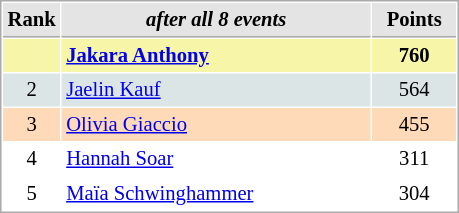<table cellspacing="1" cellpadding="3" style="border:1px solid #AAAAAA;font-size:86%">
<tr style="background-color: #E4E4E4;">
<th style="border-bottom:1px solid #AAAAAA; width: 10px;">Rank</th>
<th style="border-bottom:1px solid #AAAAAA; width: 200px;"><em>after all 8 events</em></th>
<th style="border-bottom:1px solid #AAAAAA; width: 50px;">Points</th>
</tr>
<tr style="background:#f7f6a8;">
<td align=center></td>
<td> <strong><a href='#'>Jakara Anthony</a></strong></td>
<td align=center><strong>760</strong></td>
</tr>
<tr style="background:#dce5e5;">
<td align=center>2</td>
<td> <a href='#'>Jaelin Kauf</a></td>
<td align=center>564</td>
</tr>
<tr style="background:#ffdab9;">
<td align=center>3</td>
<td> <a href='#'>Olivia Giaccio</a></td>
<td align=center>455</td>
</tr>
<tr>
<td align=center>4</td>
<td> <a href='#'>Hannah Soar</a></td>
<td align=center>311</td>
</tr>
<tr>
<td align=center>5</td>
<td> <a href='#'>Maïa Schwinghammer</a></td>
<td align=center>304</td>
</tr>
</table>
